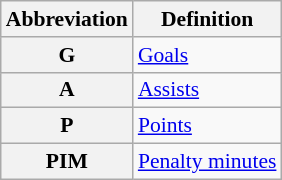<table class="wikitable" style="font-size:90%;">
<tr>
<th scope="col">Abbreviation</th>
<th scope="col">Definition</th>
</tr>
<tr>
<th scope="row">G</th>
<td><a href='#'>Goals</a></td>
</tr>
<tr>
<th scope="row">A</th>
<td><a href='#'>Assists</a></td>
</tr>
<tr>
<th scope="row">P</th>
<td><a href='#'>Points</a></td>
</tr>
<tr>
<th scope="row">PIM</th>
<td><a href='#'>Penalty minutes</a></td>
</tr>
</table>
